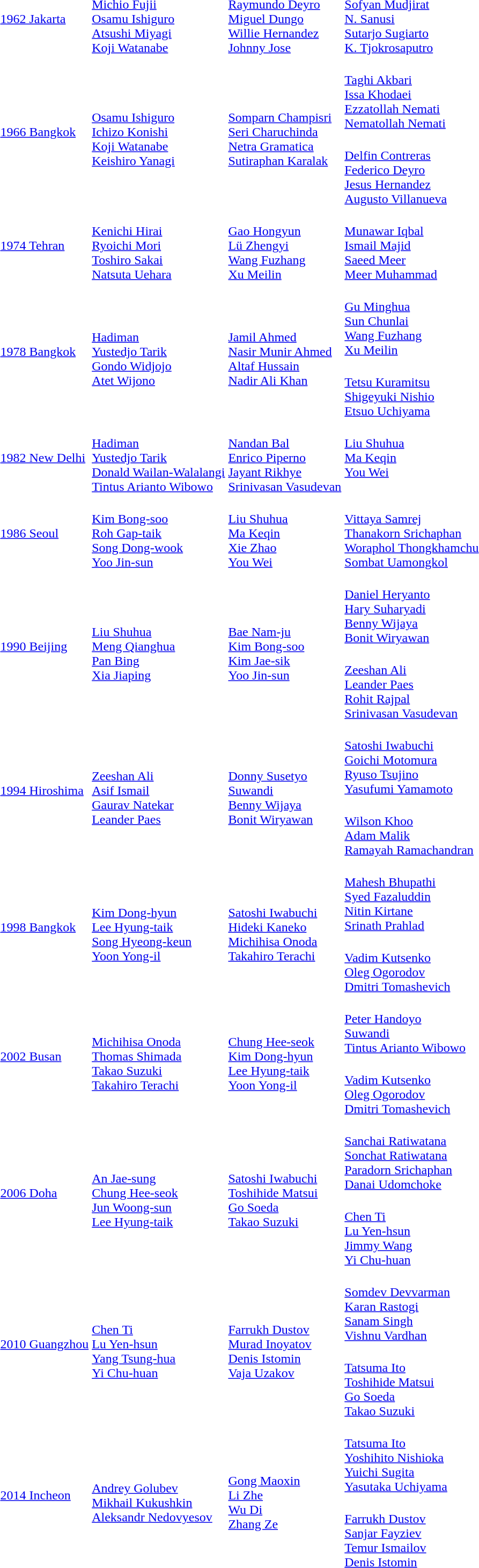<table>
<tr>
<td><a href='#'>1962 Jakarta</a></td>
<td><br><a href='#'>Michio Fujii</a><br><a href='#'>Osamu Ishiguro</a><br><a href='#'>Atsushi Miyagi</a><br><a href='#'>Koji Watanabe</a></td>
<td><br><a href='#'>Raymundo Deyro</a><br><a href='#'>Miguel Dungo</a><br><a href='#'>Willie Hernandez</a><br><a href='#'>Johnny Jose</a></td>
<td><br><a href='#'>Sofyan Mudjirat</a><br><a href='#'>N. Sanusi</a><br><a href='#'>Sutarjo Sugiarto</a><br><a href='#'>K. Tjokrosaputro</a></td>
</tr>
<tr>
<td rowspan=2><a href='#'>1966 Bangkok</a></td>
<td rowspan=2><br><a href='#'>Osamu Ishiguro</a><br><a href='#'>Ichizo Konishi</a><br><a href='#'>Koji Watanabe</a><br><a href='#'>Keishiro Yanagi</a></td>
<td rowspan=2><br><a href='#'>Somparn Champisri</a><br><a href='#'>Seri Charuchinda</a><br><a href='#'>Netra Gramatica</a><br><a href='#'>Sutiraphan Karalak</a></td>
<td><br><a href='#'>Taghi Akbari</a><br><a href='#'>Issa Khodaei</a><br><a href='#'>Ezzatollah Nemati</a><br><a href='#'>Nematollah Nemati</a></td>
</tr>
<tr>
<td><br><a href='#'>Delfin Contreras</a><br><a href='#'>Federico Deyro</a><br><a href='#'>Jesus Hernandez</a><br><a href='#'>Augusto Villanueva</a></td>
</tr>
<tr>
<td><a href='#'>1974 Tehran</a></td>
<td><br><a href='#'>Kenichi Hirai</a><br><a href='#'>Ryoichi Mori</a><br><a href='#'>Toshiro Sakai</a><br><a href='#'>Natsuta Uehara</a></td>
<td><br><a href='#'>Gao Hongyun</a><br><a href='#'>Lü Zhengyi</a><br><a href='#'>Wang Fuzhang</a><br><a href='#'>Xu Meilin</a></td>
<td><br><a href='#'>Munawar Iqbal</a><br><a href='#'>Ismail Majid</a><br><a href='#'>Saeed Meer</a><br><a href='#'>Meer Muhammad</a></td>
</tr>
<tr>
<td rowspan=2><a href='#'>1978 Bangkok</a></td>
<td rowspan=2><br><a href='#'>Hadiman</a><br><a href='#'>Yustedjo Tarik</a><br><a href='#'>Gondo Widjojo</a><br><a href='#'>Atet Wijono</a></td>
<td rowspan=2><br><a href='#'>Jamil Ahmed</a><br><a href='#'>Nasir Munir Ahmed</a><br><a href='#'>Altaf Hussain</a><br><a href='#'>Nadir Ali Khan</a></td>
<td><br><a href='#'>Gu Minghua</a><br><a href='#'>Sun Chunlai</a><br><a href='#'>Wang Fuzhang</a><br><a href='#'>Xu Meilin</a></td>
</tr>
<tr>
<td><br><a href='#'>Tetsu Kuramitsu</a><br><a href='#'>Shigeyuki Nishio</a><br><a href='#'>Etsuo Uchiyama</a></td>
</tr>
<tr>
<td><a href='#'>1982 New Delhi</a></td>
<td><br><a href='#'>Hadiman</a><br><a href='#'>Yustedjo Tarik</a><br><a href='#'>Donald Wailan-Walalangi</a><br><a href='#'>Tintus Arianto Wibowo</a></td>
<td><br><a href='#'>Nandan Bal</a><br><a href='#'>Enrico Piperno</a><br><a href='#'>Jayant Rikhye</a><br><a href='#'>Srinivasan Vasudevan</a></td>
<td valign=top><br><a href='#'>Liu Shuhua</a><br><a href='#'>Ma Keqin</a><br><a href='#'>You Wei</a></td>
</tr>
<tr>
<td><a href='#'>1986 Seoul</a></td>
<td><br><a href='#'>Kim Bong-soo</a><br><a href='#'>Roh Gap-taik</a><br><a href='#'>Song Dong-wook</a><br><a href='#'>Yoo Jin-sun</a></td>
<td><br><a href='#'>Liu Shuhua</a><br><a href='#'>Ma Keqin</a><br><a href='#'>Xie Zhao</a><br><a href='#'>You Wei</a></td>
<td><br><a href='#'>Vittaya Samrej</a><br><a href='#'>Thanakorn Srichaphan</a><br><a href='#'>Woraphol Thongkhamchu</a><br><a href='#'>Sombat Uamongkol</a></td>
</tr>
<tr>
<td rowspan=2><a href='#'>1990 Beijing</a></td>
<td rowspan=2><br><a href='#'>Liu Shuhua</a><br><a href='#'>Meng Qianghua</a><br><a href='#'>Pan Bing</a><br><a href='#'>Xia Jiaping</a></td>
<td rowspan=2><br><a href='#'>Bae Nam-ju</a><br><a href='#'>Kim Bong-soo</a><br><a href='#'>Kim Jae-sik</a><br><a href='#'>Yoo Jin-sun</a></td>
<td><br><a href='#'>Daniel Heryanto</a><br><a href='#'>Hary Suharyadi</a><br><a href='#'>Benny Wijaya</a><br><a href='#'>Bonit Wiryawan</a></td>
</tr>
<tr>
<td><br><a href='#'>Zeeshan Ali</a><br><a href='#'>Leander Paes</a><br><a href='#'>Rohit Rajpal</a><br><a href='#'>Srinivasan Vasudevan</a></td>
</tr>
<tr>
<td rowspan=2><a href='#'>1994 Hiroshima</a></td>
<td rowspan=2><br><a href='#'>Zeeshan Ali</a><br><a href='#'>Asif Ismail</a><br><a href='#'>Gaurav Natekar</a><br><a href='#'>Leander Paes</a></td>
<td rowspan=2><br><a href='#'>Donny Susetyo</a><br><a href='#'>Suwandi</a><br><a href='#'>Benny Wijaya</a><br><a href='#'>Bonit Wiryawan</a></td>
<td><br><a href='#'>Satoshi Iwabuchi</a><br><a href='#'>Goichi Motomura</a><br><a href='#'>Ryuso Tsujino</a><br><a href='#'>Yasufumi Yamamoto</a></td>
</tr>
<tr>
<td><br><a href='#'>Wilson Khoo</a><br><a href='#'>Adam Malik</a><br><a href='#'>Ramayah Ramachandran</a></td>
</tr>
<tr>
<td rowspan=2><a href='#'>1998 Bangkok</a></td>
<td rowspan=2><br><a href='#'>Kim Dong-hyun</a><br><a href='#'>Lee Hyung-taik</a><br><a href='#'>Song Hyeong-keun</a><br><a href='#'>Yoon Yong-il</a></td>
<td rowspan=2><br><a href='#'>Satoshi Iwabuchi</a><br><a href='#'>Hideki Kaneko</a><br><a href='#'>Michihisa Onoda</a><br><a href='#'>Takahiro Terachi</a></td>
<td><br><a href='#'>Mahesh Bhupathi</a><br><a href='#'>Syed Fazaluddin</a><br><a href='#'>Nitin Kirtane</a><br><a href='#'>Srinath Prahlad</a></td>
</tr>
<tr>
<td><br><a href='#'>Vadim Kutsenko</a><br><a href='#'>Oleg Ogorodov</a><br><a href='#'>Dmitri Tomashevich</a></td>
</tr>
<tr>
<td rowspan=2><a href='#'>2002 Busan</a></td>
<td rowspan=2><br><a href='#'>Michihisa Onoda</a><br><a href='#'>Thomas Shimada</a><br><a href='#'>Takao Suzuki</a><br><a href='#'>Takahiro Terachi</a></td>
<td rowspan=2><br><a href='#'>Chung Hee-seok</a><br><a href='#'>Kim Dong-hyun</a><br><a href='#'>Lee Hyung-taik</a><br><a href='#'>Yoon Yong-il</a></td>
<td><br><a href='#'>Peter Handoyo</a><br><a href='#'>Suwandi</a><br><a href='#'>Tintus Arianto Wibowo</a></td>
</tr>
<tr>
<td><br><a href='#'>Vadim Kutsenko</a><br><a href='#'>Oleg Ogorodov</a><br><a href='#'>Dmitri Tomashevich</a></td>
</tr>
<tr>
<td rowspan=2><a href='#'>2006 Doha</a></td>
<td rowspan=2><br><a href='#'>An Jae-sung</a><br><a href='#'>Chung Hee-seok</a><br><a href='#'>Jun Woong-sun</a><br><a href='#'>Lee Hyung-taik</a></td>
<td rowspan=2><br><a href='#'>Satoshi Iwabuchi</a><br><a href='#'>Toshihide Matsui</a><br><a href='#'>Go Soeda</a><br><a href='#'>Takao Suzuki</a></td>
<td><br><a href='#'>Sanchai Ratiwatana</a><br><a href='#'>Sonchat Ratiwatana</a><br><a href='#'>Paradorn Srichaphan</a><br><a href='#'>Danai Udomchoke</a></td>
</tr>
<tr>
<td><br><a href='#'>Chen Ti</a><br><a href='#'>Lu Yen-hsun</a><br><a href='#'>Jimmy Wang</a><br><a href='#'>Yi Chu-huan</a></td>
</tr>
<tr>
<td rowspan=2><a href='#'>2010 Guangzhou</a></td>
<td rowspan=2><br><a href='#'>Chen Ti</a><br><a href='#'>Lu Yen-hsun</a><br><a href='#'>Yang Tsung-hua</a><br><a href='#'>Yi Chu-huan</a></td>
<td rowspan=2><br><a href='#'>Farrukh Dustov</a><br><a href='#'>Murad Inoyatov</a><br><a href='#'>Denis Istomin</a><br><a href='#'>Vaja Uzakov</a></td>
<td><br><a href='#'>Somdev Devvarman</a><br><a href='#'>Karan Rastogi</a><br><a href='#'>Sanam Singh</a><br><a href='#'>Vishnu Vardhan</a></td>
</tr>
<tr>
<td><br><a href='#'>Tatsuma Ito</a><br><a href='#'>Toshihide Matsui</a><br><a href='#'>Go Soeda</a><br><a href='#'>Takao Suzuki</a></td>
</tr>
<tr>
<td rowspan=2><a href='#'>2014 Incheon</a></td>
<td rowspan=2><br><a href='#'>Andrey Golubev</a><br><a href='#'>Mikhail Kukushkin</a><br><a href='#'>Aleksandr Nedovyesov</a></td>
<td rowspan=2><br><a href='#'>Gong Maoxin</a><br><a href='#'>Li Zhe</a><br><a href='#'>Wu Di</a><br><a href='#'>Zhang Ze</a></td>
<td><br><a href='#'>Tatsuma Ito</a><br><a href='#'>Yoshihito Nishioka</a><br><a href='#'>Yuichi Sugita</a><br><a href='#'>Yasutaka Uchiyama</a></td>
</tr>
<tr>
<td><br><a href='#'>Farrukh Dustov</a><br><a href='#'>Sanjar Fayziev</a><br><a href='#'>Temur Ismailov</a><br><a href='#'>Denis Istomin</a></td>
</tr>
</table>
